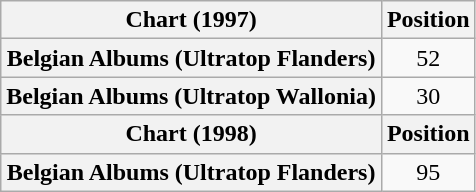<table class="wikitable plainrowheaders" style="text-align:center">
<tr>
<th scope="col">Chart (1997)</th>
<th scope="col">Position</th>
</tr>
<tr>
<th scope="row">Belgian Albums (Ultratop Flanders)</th>
<td>52</td>
</tr>
<tr>
<th scope="row">Belgian Albums (Ultratop Wallonia)</th>
<td>30</td>
</tr>
<tr>
<th scope="col">Chart (1998)</th>
<th scope="col">Position</th>
</tr>
<tr>
<th scope="row">Belgian Albums (Ultratop Flanders)</th>
<td>95</td>
</tr>
</table>
